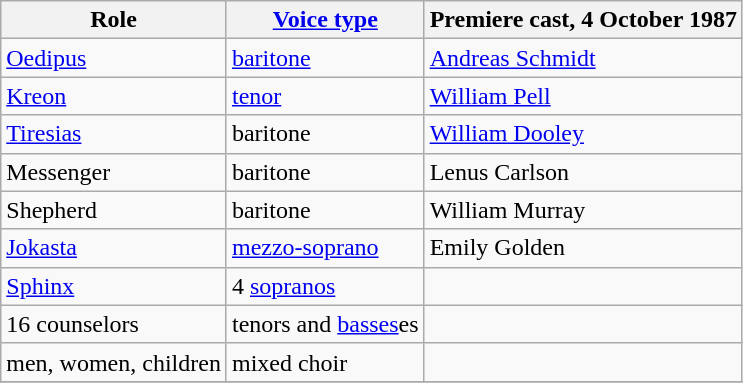<table class="wikitable">
<tr>
<th>Role</th>
<th><a href='#'>Voice type</a></th>
<th>Premiere cast, 4 October 1987</th>
</tr>
<tr>
<td><a href='#'>Oedipus</a></td>
<td><a href='#'>baritone</a></td>
<td><a href='#'>Andreas Schmidt</a></td>
</tr>
<tr>
<td><a href='#'>Kreon</a></td>
<td><a href='#'>tenor</a></td>
<td><a href='#'>William Pell</a></td>
</tr>
<tr>
<td><a href='#'>Tiresias</a></td>
<td>baritone</td>
<td><a href='#'>William Dooley</a></td>
</tr>
<tr>
<td>Messenger</td>
<td>baritone</td>
<td>Lenus Carlson</td>
</tr>
<tr>
<td>Shepherd</td>
<td>baritone</td>
<td>William Murray</td>
</tr>
<tr>
<td><a href='#'>Jokasta</a></td>
<td><a href='#'>mezzo-soprano</a></td>
<td>Emily Golden</td>
</tr>
<tr>
<td><a href='#'>Sphinx</a></td>
<td>4 <a href='#'>sopranos</a></td>
<td></td>
</tr>
<tr>
<td>16 counselors</td>
<td>tenors and <a href='#'>basses</a>es</td>
<td></td>
</tr>
<tr>
<td>men, women, children</td>
<td>mixed choir</td>
<td></td>
</tr>
<tr>
</tr>
</table>
